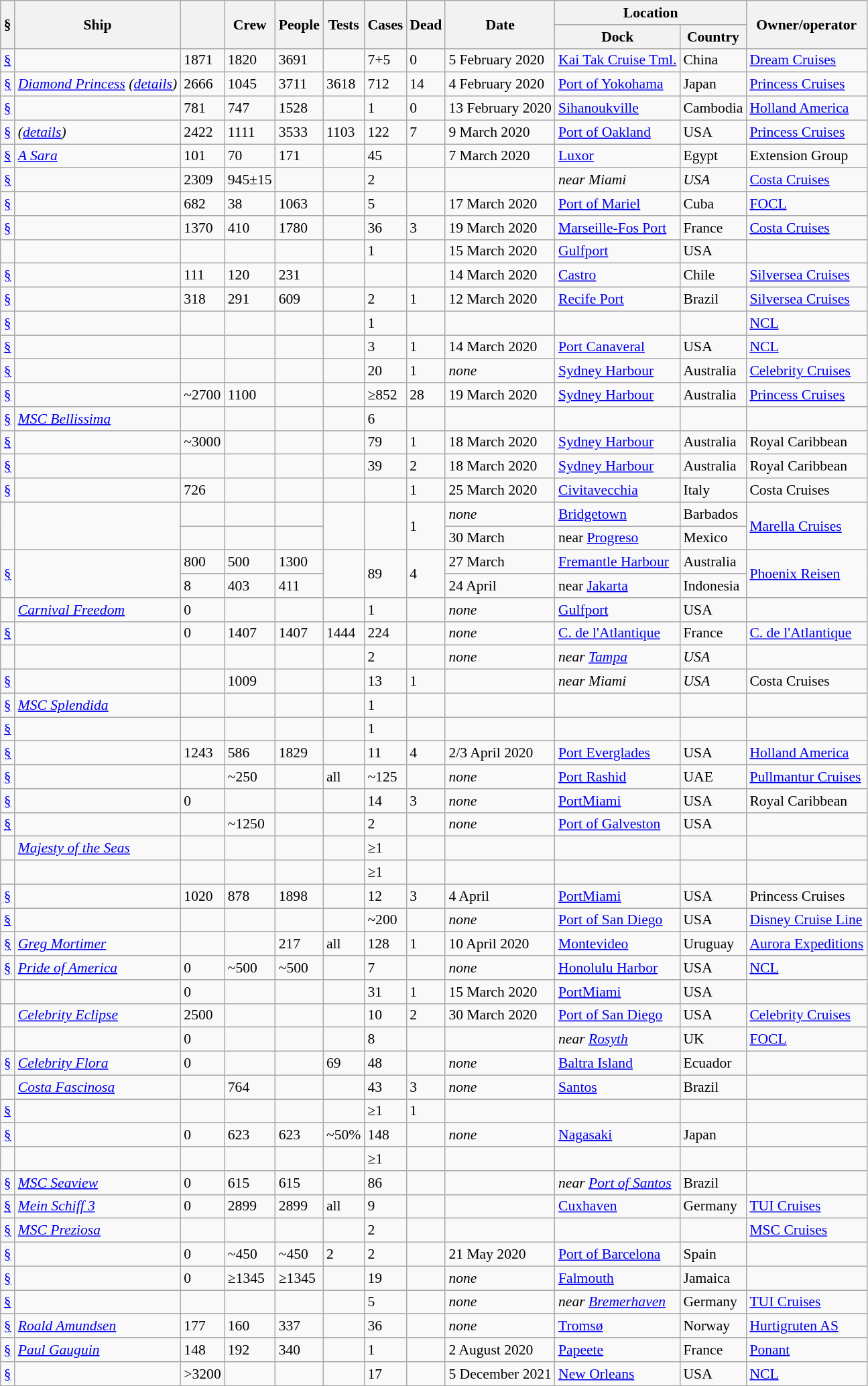<table class="wikitable sortable" style="font-size: 90%">
<tr>
<th rowspan="2" scope="col" class="unsortable">§</th>
<th rowspan="2" scope="col">Ship</th>
<th rowspan="2" scope="col"></th>
<th rowspan="2" scope="col">Crew</th>
<th rowspan="2" scope="col">People</th>
<th rowspan="2" scope="col">Tests</th>
<th rowspan="2" scope="col">Cases</th>
<th rowspan="2" scope="col">Dead</th>
<th rowspan="2" scope="col">Date</th>
<th colspan="2" scope="col" class="unsortable">Location</th>
<th rowspan="2" scope="col">Owner/operator</th>
</tr>
<tr>
<th>Dock</th>
<th>Country</th>
</tr>
<tr>
<td><a href='#'>§</a> </td>
<td></td>
<td>1871</td>
<td>1820</td>
<td>3691</td>
<td></td>
<td>7+5</td>
<td>0</td>
<td>5 February 2020</td>
<td><a href='#'>Kai Tak Cruise Tml.</a></td>
<td>China</td>
<td><a href='#'>Dream Cruises</a></td>
</tr>
<tr>
<td><a href='#'>§</a> </td>
<td><em><a href='#'>Diamond Princess</a></em> <em>(<a href='#'>details</a>)</em></td>
<td>2666</td>
<td>1045</td>
<td>3711</td>
<td>3618</td>
<td>712</td>
<td>14</td>
<td>4 February 2020</td>
<td><a href='#'>Port of Yokohama</a></td>
<td>Japan</td>
<td><a href='#'>Princess Cruises</a></td>
</tr>
<tr>
<td><a href='#'>§</a> </td>
<td></td>
<td>781</td>
<td>747</td>
<td>1528</td>
<td></td>
<td>1</td>
<td>0</td>
<td>13 February 2020</td>
<td><a href='#'>Sihanoukville</a></td>
<td>Cambodia</td>
<td><a href='#'>Holland America</a></td>
</tr>
<tr>
<td><a href='#'>§</a> </td>
<td> <em>(<a href='#'>details</a>)</em></td>
<td>2422</td>
<td>1111</td>
<td>3533</td>
<td>1103</td>
<td>122</td>
<td>7</td>
<td>9 March 2020</td>
<td><a href='#'>Port of Oakland</a></td>
<td>USA</td>
<td><a href='#'>Princess Cruises</a></td>
</tr>
<tr>
<td><a href='#'>§</a> </td>
<td><a href='#'><em>A Sara</em></a></td>
<td>101</td>
<td>70</td>
<td>171</td>
<td></td>
<td>45</td>
<td></td>
<td>7 March 2020</td>
<td><a href='#'>Luxor</a></td>
<td>Egypt</td>
<td>Extension Group<br></td>
</tr>
<tr>
<td><a href='#'>§</a> </td>
<td></td>
<td>2309</td>
<td>945±15</td>
<td></td>
<td></td>
<td>2</td>
<td></td>
<td></td>
<td><em>near Miami</em></td>
<td><em>USA</em></td>
<td><a href='#'>Costa Cruises</a></td>
</tr>
<tr>
<td><a href='#'>§</a> </td>
<td></td>
<td>682</td>
<td>38</td>
<td>1063</td>
<td></td>
<td>5</td>
<td></td>
<td>17 March 2020</td>
<td><a href='#'>Port of Mariel</a></td>
<td>Cuba</td>
<td><a href='#'>FOCL</a></td>
</tr>
<tr>
<td><a href='#'>§</a> </td>
<td></td>
<td>1370</td>
<td>410</td>
<td>1780</td>
<td></td>
<td>36</td>
<td>3</td>
<td>19 March 2020</td>
<td><a href='#'>Marseille-Fos Port</a></td>
<td>France</td>
<td><a href='#'>Costa Cruises</a></td>
</tr>
<tr>
<td> </td>
<td></td>
<td></td>
<td></td>
<td></td>
<td></td>
<td>1</td>
<td></td>
<td>15 March 2020</td>
<td><a href='#'>Gulfport</a></td>
<td>USA</td>
<td></td>
</tr>
<tr>
<td><a href='#'>§</a> </td>
<td></td>
<td>111</td>
<td>120</td>
<td>231</td>
<td></td>
<td></td>
<td></td>
<td>14 March 2020</td>
<td><a href='#'>Castro</a></td>
<td>Chile</td>
<td><a href='#'>Silversea Cruises</a></td>
</tr>
<tr>
<td><a href='#'>§</a> </td>
<td></td>
<td>318</td>
<td>291</td>
<td>609</td>
<td></td>
<td>2</td>
<td>1</td>
<td>12 March 2020</td>
<td><a href='#'>Recife Port</a></td>
<td>Brazil</td>
<td><a href='#'>Silversea Cruises</a></td>
</tr>
<tr>
<td><a href='#'>§</a> </td>
<td></td>
<td></td>
<td></td>
<td></td>
<td></td>
<td>1</td>
<td></td>
<td></td>
<td></td>
<td></td>
<td><a href='#'>NCL</a></td>
</tr>
<tr>
<td><a href='#'>§</a> </td>
<td></td>
<td></td>
<td></td>
<td></td>
<td></td>
<td>3</td>
<td>1</td>
<td>14 March 2020</td>
<td><a href='#'>Port Canaveral</a></td>
<td>USA</td>
<td><a href='#'>NCL</a></td>
</tr>
<tr>
<td><a href='#'>§</a> </td>
<td></td>
<td></td>
<td></td>
<td></td>
<td></td>
<td>20</td>
<td>1</td>
<td><em>none</em></td>
<td><a href='#'>Sydney Harbour</a></td>
<td>Australia</td>
<td><a href='#'>Celebrity Cruises</a></td>
</tr>
<tr>
<td><a href='#'>§</a> </td>
<td></td>
<td>~2700</td>
<td>1100</td>
<td></td>
<td></td>
<td>≥852</td>
<td>28</td>
<td>19 March 2020</td>
<td><a href='#'>Sydney Harbour</a></td>
<td>Australia</td>
<td><a href='#'>Princess Cruises</a></td>
</tr>
<tr>
<td><a href='#'>§</a> </td>
<td><em><a href='#'>MSC Bellissima</a></em></td>
<td></td>
<td></td>
<td></td>
<td></td>
<td>6</td>
<td></td>
<td></td>
<td></td>
<td></td>
<td></td>
</tr>
<tr>
<td><a href='#'>§</a> </td>
<td></td>
<td>~3000</td>
<td></td>
<td></td>
<td></td>
<td>79</td>
<td>1</td>
<td>18 March 2020</td>
<td><a href='#'>Sydney Harbour</a></td>
<td>Australia</td>
<td>Royal Caribbean</td>
</tr>
<tr>
<td><a href='#'>§</a> </td>
<td></td>
<td></td>
<td></td>
<td></td>
<td></td>
<td>39</td>
<td>2</td>
<td>18 March 2020</td>
<td><a href='#'>Sydney Harbour</a></td>
<td>Australia</td>
<td>Royal Caribbean</td>
</tr>
<tr>
<td><a href='#'>§</a> </td>
<td></td>
<td>726</td>
<td></td>
<td></td>
<td></td>
<td></td>
<td>1</td>
<td>25 March 2020</td>
<td><a href='#'>Civitavecchia</a></td>
<td>Italy</td>
<td>Costa Cruises</td>
</tr>
<tr>
<td rowspan="2"> </td>
<td rowspan="2"></td>
<td></td>
<td></td>
<td></td>
<td rowspan="2"></td>
<td rowspan="2"></td>
<td rowspan="2">1</td>
<td><em>none</em></td>
<td><a href='#'>Bridgetown</a></td>
<td>Barbados</td>
<td rowspan="2"><a href='#'>Marella Cruises</a></td>
</tr>
<tr>
<td></td>
<td></td>
<td></td>
<td>30 March</td>
<td>near <a href='#'>Progreso</a></td>
<td>Mexico</td>
</tr>
<tr>
<td rowspan="2"><a href='#'>§</a> </td>
<td rowspan="2"></td>
<td>800</td>
<td>500</td>
<td>1300</td>
<td rowspan="2"></td>
<td rowspan="2">89</td>
<td rowspan="2">4</td>
<td>27 March</td>
<td><a href='#'>Fremantle Harbour</a></td>
<td>Australia</td>
<td rowspan="2"><a href='#'>Phoenix Reisen</a></td>
</tr>
<tr>
<td>8</td>
<td>403</td>
<td>411</td>
<td>24 April</td>
<td>near <a href='#'>Jakarta</a></td>
<td>Indonesia<br></td>
</tr>
<tr>
<td> </td>
<td><em><a href='#'>Carnival Freedom</a></em></td>
<td>0</td>
<td></td>
<td></td>
<td></td>
<td>1</td>
<td></td>
<td><em>none</em></td>
<td><a href='#'>Gulfport</a></td>
<td>USA</td>
<td></td>
</tr>
<tr>
<td><a href='#'>§</a> </td>
<td></td>
<td>0</td>
<td>1407</td>
<td>1407</td>
<td>1444</td>
<td>224</td>
<td></td>
<td><em>none</em></td>
<td><a href='#'>C. de l'Atlantique</a></td>
<td>France</td>
<td><a href='#'>C. de l'Atlantique</a></td>
</tr>
<tr>
<td> </td>
<td></td>
<td></td>
<td></td>
<td></td>
<td></td>
<td>2</td>
<td></td>
<td><em>none</em></td>
<td><em>near <a href='#'>Tampa</a></em></td>
<td><em>USA</em></td>
<td></td>
</tr>
<tr>
<td><a href='#'>§</a> </td>
<td></td>
<td></td>
<td>1009</td>
<td></td>
<td></td>
<td>13</td>
<td>1</td>
<td></td>
<td><em>near Miami</em></td>
<td><em>USA</em></td>
<td>Costa Cruises</td>
</tr>
<tr>
<td><a href='#'>§</a> </td>
<td><em><a href='#'>MSC Splendida</a></em></td>
<td></td>
<td></td>
<td></td>
<td></td>
<td>1</td>
<td></td>
<td></td>
<td></td>
<td></td>
<td></td>
</tr>
<tr>
<td><a href='#'>§</a> </td>
<td></td>
<td></td>
<td></td>
<td></td>
<td></td>
<td>1</td>
<td></td>
<td></td>
<td></td>
<td></td>
<td></td>
</tr>
<tr>
<td><a href='#'>§</a> </td>
<td></td>
<td>1243</td>
<td>586</td>
<td>1829</td>
<td></td>
<td>11</td>
<td>4</td>
<td>2/3 April 2020</td>
<td><a href='#'>Port Everglades</a></td>
<td>USA</td>
<td><a href='#'>Holland America</a></td>
</tr>
<tr>
<td><a href='#'>§</a> </td>
<td></td>
<td></td>
<td>~250</td>
<td></td>
<td>all</td>
<td>~125</td>
<td></td>
<td><em>none</em></td>
<td><a href='#'>Port Rashid</a></td>
<td>UAE</td>
<td><a href='#'>Pullmantur Cruises</a></td>
</tr>
<tr>
<td><a href='#'>§</a> </td>
<td></td>
<td>0</td>
<td></td>
<td></td>
<td></td>
<td>14</td>
<td>3</td>
<td><em>none</em></td>
<td><a href='#'>PortMiami</a></td>
<td>USA</td>
<td>Royal Caribbean</td>
</tr>
<tr>
<td><a href='#'>§</a> </td>
<td></td>
<td></td>
<td>~1250</td>
<td></td>
<td></td>
<td>2</td>
<td></td>
<td><em>none</em></td>
<td><a href='#'>Port of Galveston</a></td>
<td>USA</td>
<td></td>
</tr>
<tr>
<td> </td>
<td><em><a href='#'>Majesty of the Seas</a></em></td>
<td></td>
<td></td>
<td></td>
<td></td>
<td>≥1</td>
<td></td>
<td></td>
<td></td>
<td></td>
<td></td>
</tr>
<tr>
<td> </td>
<td></td>
<td></td>
<td></td>
<td></td>
<td></td>
<td>≥1</td>
<td></td>
<td></td>
<td></td>
<td></td>
<td></td>
</tr>
<tr>
<td><a href='#'>§</a> </td>
<td></td>
<td>1020</td>
<td>878</td>
<td>1898</td>
<td></td>
<td>12</td>
<td>3</td>
<td>4 April</td>
<td><a href='#'>PortMiami</a></td>
<td>USA</td>
<td>Princess Cruises</td>
</tr>
<tr>
<td><a href='#'>§</a> </td>
<td></td>
<td></td>
<td></td>
<td></td>
<td></td>
<td>~200</td>
<td></td>
<td><em>none</em></td>
<td><a href='#'>Port of San Diego</a></td>
<td>USA</td>
<td><a href='#'>Disney Cruise Line</a></td>
</tr>
<tr>
<td><a href='#'>§</a> </td>
<td><em><a href='#'>Greg Mortimer</a></em></td>
<td></td>
<td></td>
<td>217</td>
<td>all</td>
<td>128</td>
<td>1</td>
<td>10 April 2020</td>
<td><a href='#'>Montevideo</a></td>
<td>Uruguay</td>
<td><a href='#'>Aurora Expeditions</a></td>
</tr>
<tr>
<td><a href='#'>§</a> </td>
<td><em><a href='#'>Pride of America</a></em></td>
<td>0</td>
<td>~500</td>
<td>~500</td>
<td></td>
<td>7</td>
<td></td>
<td><em>none</em></td>
<td><a href='#'>Honolulu Harbor</a></td>
<td>USA</td>
<td><a href='#'>NCL</a></td>
</tr>
<tr>
<td>  </td>
<td></td>
<td>0</td>
<td></td>
<td></td>
<td></td>
<td>31</td>
<td>1</td>
<td>15 March 2020</td>
<td><a href='#'>PortMiami</a></td>
<td>USA</td>
<td></td>
</tr>
<tr>
<td> </td>
<td><em><a href='#'>Celebrity Eclipse</a></em></td>
<td>2500</td>
<td></td>
<td></td>
<td></td>
<td>10</td>
<td>2</td>
<td>30 March 2020</td>
<td><a href='#'>Port of San Diego</a></td>
<td>USA</td>
<td><a href='#'>Celebrity Cruises</a></td>
</tr>
<tr>
<td> </td>
<td></td>
<td>0</td>
<td></td>
<td></td>
<td></td>
<td>8</td>
<td></td>
<td></td>
<td><em>near <a href='#'>Rosyth</a></em></td>
<td>UK</td>
<td><a href='#'>FOCL</a></td>
</tr>
<tr>
<td><a href='#'>§</a> </td>
<td><em><a href='#'>Celebrity Flora</a></em></td>
<td>0</td>
<td></td>
<td></td>
<td>69</td>
<td>48</td>
<td></td>
<td><em>none</em></td>
<td><a href='#'>Baltra Island</a></td>
<td>Ecuador</td>
<td></td>
</tr>
<tr>
<td> </td>
<td><em><a href='#'>Costa Fascinosa</a></em></td>
<td></td>
<td>764</td>
<td></td>
<td></td>
<td>43</td>
<td>3</td>
<td><em>none</em></td>
<td><a href='#'>Santos</a></td>
<td>Brazil</td>
<td></td>
</tr>
<tr>
<td><a href='#'>§</a> </td>
<td></td>
<td></td>
<td></td>
<td></td>
<td></td>
<td>≥1</td>
<td>1</td>
<td></td>
<td></td>
<td></td>
<td></td>
</tr>
<tr>
<td><a href='#'>§</a> </td>
<td></td>
<td>0</td>
<td>623</td>
<td>623</td>
<td>~50%</td>
<td>148</td>
<td></td>
<td><em>none</em></td>
<td><a href='#'>Nagasaki</a></td>
<td>Japan</td>
<td></td>
</tr>
<tr>
<td> </td>
<td></td>
<td></td>
<td></td>
<td></td>
<td></td>
<td>≥1</td>
<td></td>
<td></td>
<td></td>
<td></td>
<td></td>
</tr>
<tr>
<td><a href='#'>§</a> </td>
<td><em><a href='#'>MSC Seaview</a></em></td>
<td>0</td>
<td>615</td>
<td>615</td>
<td></td>
<td>86</td>
<td></td>
<td></td>
<td><em>near <a href='#'>Port of Santos</a></em></td>
<td>Brazil</td>
<td></td>
</tr>
<tr>
<td><a href='#'>§</a> </td>
<td><em><a href='#'>Mein Schiff 3</a></em></td>
<td>0</td>
<td>2899</td>
<td>2899</td>
<td>all</td>
<td>9</td>
<td></td>
<td></td>
<td><a href='#'>Cuxhaven</a></td>
<td>Germany</td>
<td><a href='#'>TUI Cruises</a></td>
</tr>
<tr>
<td><a href='#'>§</a> </td>
<td><em><a href='#'>MSC Preziosa</a></em></td>
<td></td>
<td></td>
<td></td>
<td></td>
<td>2</td>
<td></td>
<td></td>
<td></td>
<td></td>
<td><a href='#'>MSC Cruises</a></td>
</tr>
<tr>
<td><a href='#'>§</a> </td>
<td></td>
<td>0</td>
<td>~450</td>
<td>~450</td>
<td>2</td>
<td>2</td>
<td></td>
<td>21 May 2020</td>
<td><a href='#'>Port of Barcelona</a></td>
<td>Spain</td>
<td></td>
</tr>
<tr>
<td><a href='#'>§</a> </td>
<td></td>
<td>0</td>
<td>≥1345</td>
<td>≥1345</td>
<td></td>
<td>19</td>
<td></td>
<td><em>none</em></td>
<td><a href='#'>Falmouth</a></td>
<td>Jamaica</td>
<td></td>
</tr>
<tr>
<td><a href='#'>§</a> </td>
<td></td>
<td></td>
<td></td>
<td></td>
<td></td>
<td>5</td>
<td></td>
<td><em>none</em></td>
<td><em>near <a href='#'>Bremerhaven</a></em></td>
<td>Germany</td>
<td><a href='#'>TUI Cruises</a></td>
</tr>
<tr>
<td><a href='#'>§</a> </td>
<td><em><a href='#'>Roald Amundsen</a></em></td>
<td>177</td>
<td>160</td>
<td>337</td>
<td></td>
<td>36</td>
<td></td>
<td><em>none</em></td>
<td><a href='#'>Tromsø</a></td>
<td>Norway</td>
<td><a href='#'>Hurtigruten AS</a></td>
</tr>
<tr>
<td><a href='#'>§</a> </td>
<td><em><a href='#'>Paul Gauguin</a></em></td>
<td>148</td>
<td>192</td>
<td>340</td>
<td></td>
<td>1</td>
<td></td>
<td>2 August 2020</td>
<td><a href='#'>Papeete</a></td>
<td>France</td>
<td><a href='#'>Ponant</a></td>
</tr>
<tr>
<td><a href='#'>§</a> </td>
<td></td>
<td>>3200</td>
<td></td>
<td></td>
<td></td>
<td>17</td>
<td></td>
<td>5 December 2021</td>
<td><a href='#'>New Orleans</a></td>
<td>USA</td>
<td><a href='#'>NCL</a></td>
</tr>
</table>
